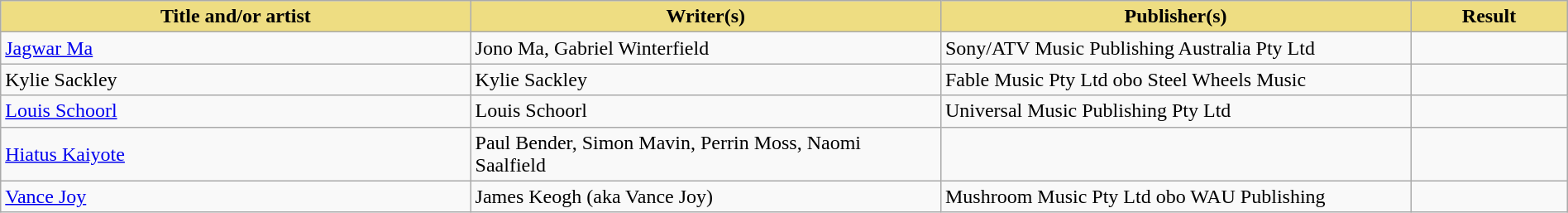<table class="wikitable" width=100%>
<tr>
<th style="width:30%;background:#EEDD82;">Title and/or artist</th>
<th style="width:30%;background:#EEDD82;">Writer(s)</th>
<th style="width:30%;background:#EEDD82;">Publisher(s)</th>
<th style="width:10%;background:#EEDD82;">Result</th>
</tr>
<tr>
<td><a href='#'>Jagwar Ma</a></td>
<td>Jono Ma, Gabriel Winterfield</td>
<td>Sony/ATV Music Publishing Australia Pty Ltd</td>
<td></td>
</tr>
<tr>
<td>Kylie Sackley</td>
<td>Kylie Sackley</td>
<td>Fable Music Pty Ltd obo Steel Wheels Music</td>
<td></td>
</tr>
<tr>
<td><a href='#'>Louis Schoorl</a></td>
<td>Louis Schoorl</td>
<td>Universal Music Publishing Pty Ltd</td>
<td></td>
</tr>
<tr>
<td><a href='#'>Hiatus Kaiyote</a></td>
<td>Paul Bender, Simon Mavin, Perrin Moss, Naomi Saalfield</td>
<td></td>
<td></td>
</tr>
<tr>
<td><a href='#'>Vance Joy</a></td>
<td>James Keogh (aka Vance Joy)</td>
<td>Mushroom Music Pty Ltd obo WAU Publishing</td>
<td></td>
</tr>
</table>
